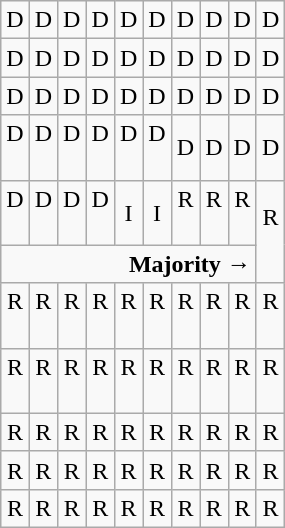<table class="wikitable" style="text-align:center;">
<tr>
<td width=10% >D</td>
<td width=10% >D</td>
<td width=10% >D</td>
<td width=10% >D</td>
<td width=10% >D</td>
<td width=10% >D</td>
<td width=10% >D</td>
<td width=10% >D</td>
<td width=10% >D</td>
<td width=10% >D</td>
</tr>
<tr>
<td>D</td>
<td>D</td>
<td>D</td>
<td>D</td>
<td>D</td>
<td>D</td>
<td>D</td>
<td>D</td>
<td>D</td>
<td>D</td>
</tr>
<tr>
<td>D</td>
<td>D</td>
<td>D</td>
<td>D</td>
<td>D</td>
<td>D</td>
<td>D</td>
<td>D</td>
<td>D</td>
<td>D</td>
</tr>
<tr>
<td>D<br><br></td>
<td>D<br><br></td>
<td>D<br><br></td>
<td>D<br><br></td>
<td>D<br><br></td>
<td>D<br><br></td>
<td>D</td>
<td>D</td>
<td>D</td>
<td>D</td>
</tr>
<tr>
<td>D<br><br></td>
<td>D<br><br></td>
<td>D<br><br></td>
<td>D<br><br></td>
<td>I</td>
<td>I</td>
<td>R<br><br></td>
<td>R<br><br></td>
<td>R<br><br></td>
<td rowspan=2 >R<br><br></td>
</tr>
<tr>
<td colspan=9 style="text-align:right"><strong>Majority →</strong></td>
</tr>
<tr>
<td>R<br><br></td>
<td>R<br><br></td>
<td>R<br><br></td>
<td>R<br><br></td>
<td>R<br><br></td>
<td>R<br><br></td>
<td>R<br><br></td>
<td>R<br><br></td>
<td>R<br><br></td>
<td>R<br><br></td>
</tr>
<tr>
<td>R<br><br></td>
<td>R<br><br></td>
<td>R<br><br></td>
<td>R<br><br></td>
<td>R<br><br></td>
<td>R<br><br></td>
<td>R<br><br></td>
<td>R<br><br></td>
<td>R<br><br></td>
<td>R<br><br></td>
</tr>
<tr>
<td>R</td>
<td>R</td>
<td>R</td>
<td>R</td>
<td>R</td>
<td>R</td>
<td>R</td>
<td>R</td>
<td>R</td>
<td>R</td>
</tr>
<tr>
<td>R</td>
<td>R</td>
<td>R</td>
<td>R</td>
<td>R</td>
<td>R</td>
<td>R</td>
<td>R</td>
<td>R</td>
<td>R</td>
</tr>
<tr>
<td>R</td>
<td>R</td>
<td>R</td>
<td>R</td>
<td>R</td>
<td>R</td>
<td>R</td>
<td>R</td>
<td>R</td>
<td>R</td>
</tr>
</table>
